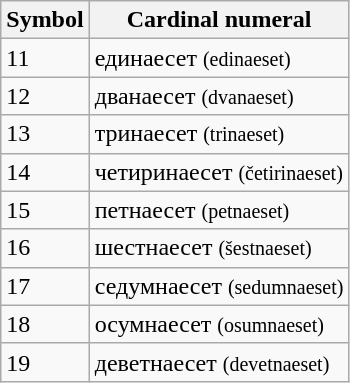<table class="wikitable" align="center">
<tr>
<th>Symbol</th>
<th>Cardinal numeral</th>
</tr>
<tr>
<td>11</td>
<td>единаесет <small>(edinaeset)</small></td>
</tr>
<tr>
<td>12</td>
<td>дванаесет <small>(dvanaeset)</small></td>
</tr>
<tr>
<td>13</td>
<td>тринаесет <small>(trinaeset)</small></td>
</tr>
<tr>
<td>14</td>
<td>четиринаесет <small>(četirinaeset)</small></td>
</tr>
<tr>
<td>15</td>
<td>петнаесет <small>(petnaeset)</small></td>
</tr>
<tr>
<td>16</td>
<td>шестнаесет <small>(šestnaeset)</small></td>
</tr>
<tr>
<td>17</td>
<td>седумнаесет <small>(sedumnaeset)</small></td>
</tr>
<tr>
<td>18</td>
<td>осумнаесет <small>(osumnaeset)</small></td>
</tr>
<tr>
<td>19</td>
<td>деветнаесет <small>(devetnaeset)</small></td>
</tr>
</table>
